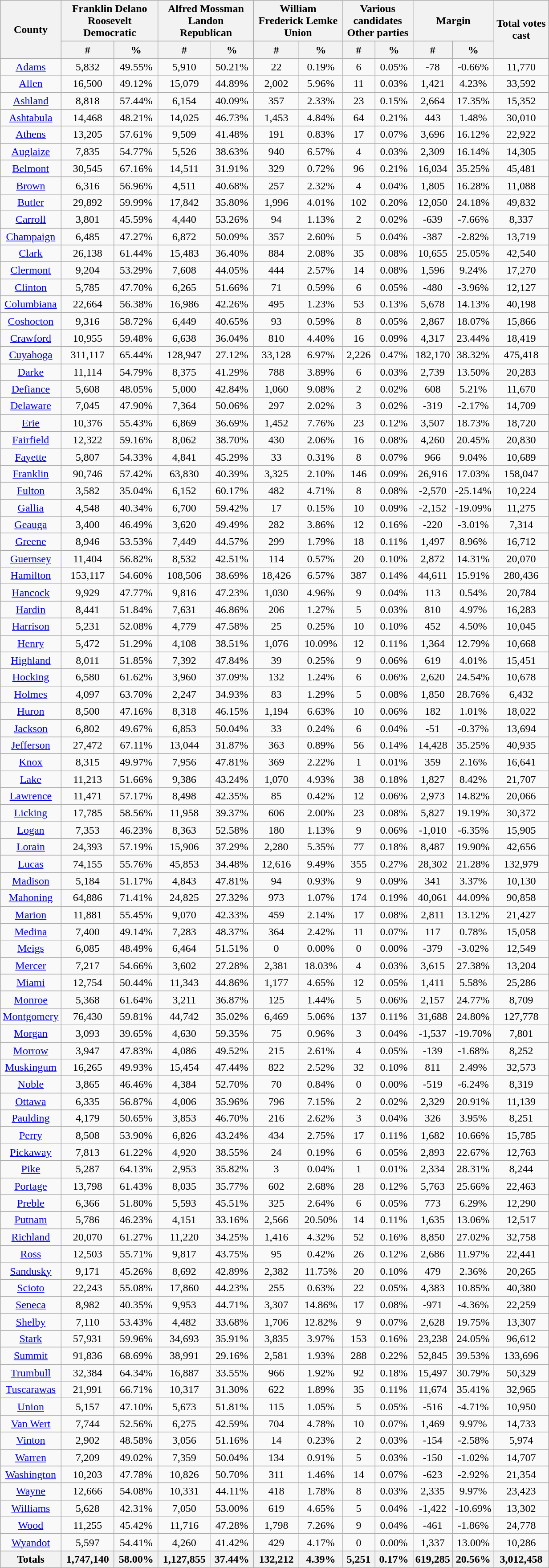<table width="65%"  class="wikitable sortable" style="text-align:center">
<tr>
<th colspan="1" rowspan="2">County</th>
<th style="text-align:center;" colspan="2">Franklin Delano Roosevelt<br>Democratic</th>
<th style="text-align:center;" colspan="2">Alfred Mossman Landon<br>Republican</th>
<th style="text-align:center;" colspan="2">William Frederick Lemke<br>Union</th>
<th style="text-align:center;" colspan="2">Various candidates<br>Other parties</th>
<th style="text-align:center;" colspan="2">Margin</th>
<th colspan="1" rowspan="2" style="text-align:center;">Total votes cast</th>
</tr>
<tr>
<th style="text-align:center;" data-sort-type="number">#</th>
<th style="text-align:center;" data-sort-type="number">%</th>
<th style="text-align:center;" data-sort-type="number">#</th>
<th style="text-align:center;" data-sort-type="number">%</th>
<th style="text-align:center;" data-sort-type="number">#</th>
<th style="text-align:center;" data-sort-type="number">%</th>
<th style="text-align:center;" data-sort-type="number">#</th>
<th style="text-align:center;" data-sort-type="number">%</th>
<th style="text-align:center;" data-sort-type="number">#</th>
<th style="text-align:center;" data-sort-type="number">%</th>
</tr>
<tr style="text-align:center;">
<td><a href='#'>Adams</a></td>
<td>5,832</td>
<td>49.55%</td>
<td>5,910</td>
<td>50.21%</td>
<td>22</td>
<td>0.19%</td>
<td>6</td>
<td>0.05%</td>
<td>-78</td>
<td>-0.66%</td>
<td>11,770</td>
</tr>
<tr style="text-align:center;">
<td><a href='#'>Allen</a></td>
<td>16,500</td>
<td>49.12%</td>
<td>15,079</td>
<td>44.89%</td>
<td>2,002</td>
<td>5.96%</td>
<td>11</td>
<td>0.03%</td>
<td>1,421</td>
<td>4.23%</td>
<td>33,592</td>
</tr>
<tr style="text-align:center;">
<td><a href='#'>Ashland</a></td>
<td>8,818</td>
<td>57.44%</td>
<td>6,154</td>
<td>40.09%</td>
<td>357</td>
<td>2.33%</td>
<td>23</td>
<td>0.15%</td>
<td>2,664</td>
<td>17.35%</td>
<td>15,352</td>
</tr>
<tr style="text-align:center;">
<td><a href='#'>Ashtabula</a></td>
<td>14,468</td>
<td>48.21%</td>
<td>14,025</td>
<td>46.73%</td>
<td>1,453</td>
<td>4.84%</td>
<td>64</td>
<td>0.21%</td>
<td>443</td>
<td>1.48%</td>
<td>30,010</td>
</tr>
<tr style="text-align:center;">
<td><a href='#'>Athens</a></td>
<td>13,205</td>
<td>57.61%</td>
<td>9,509</td>
<td>41.48%</td>
<td>191</td>
<td>0.83%</td>
<td>17</td>
<td>0.07%</td>
<td>3,696</td>
<td>16.12%</td>
<td>22,922</td>
</tr>
<tr style="text-align:center;">
<td><a href='#'>Auglaize</a></td>
<td>7,835</td>
<td>54.77%</td>
<td>5,526</td>
<td>38.63%</td>
<td>940</td>
<td>6.57%</td>
<td>4</td>
<td>0.03%</td>
<td>2,309</td>
<td>16.14%</td>
<td>14,305</td>
</tr>
<tr style="text-align:center;">
<td><a href='#'>Belmont</a></td>
<td>30,545</td>
<td>67.16%</td>
<td>14,511</td>
<td>31.91%</td>
<td>329</td>
<td>0.72%</td>
<td>96</td>
<td>0.21%</td>
<td>16,034</td>
<td>35.25%</td>
<td>45,481</td>
</tr>
<tr style="text-align:center;">
<td><a href='#'>Brown</a></td>
<td>6,316</td>
<td>56.96%</td>
<td>4,511</td>
<td>40.68%</td>
<td>257</td>
<td>2.32%</td>
<td>4</td>
<td>0.04%</td>
<td>1,805</td>
<td>16.28%</td>
<td>11,088</td>
</tr>
<tr style="text-align:center;">
<td><a href='#'>Butler</a></td>
<td>29,892</td>
<td>59.99%</td>
<td>17,842</td>
<td>35.80%</td>
<td>1,996</td>
<td>4.01%</td>
<td>102</td>
<td>0.20%</td>
<td>12,050</td>
<td>24.18%</td>
<td>49,832</td>
</tr>
<tr style="text-align:center;">
<td><a href='#'>Carroll</a></td>
<td>3,801</td>
<td>45.59%</td>
<td>4,440</td>
<td>53.26%</td>
<td>94</td>
<td>1.13%</td>
<td>2</td>
<td>0.02%</td>
<td>-639</td>
<td>-7.66%</td>
<td>8,337</td>
</tr>
<tr style="text-align:center;">
<td><a href='#'>Champaign</a></td>
<td>6,485</td>
<td>47.27%</td>
<td>6,872</td>
<td>50.09%</td>
<td>357</td>
<td>2.60%</td>
<td>5</td>
<td>0.04%</td>
<td>-387</td>
<td>-2.82%</td>
<td>13,719</td>
</tr>
<tr style="text-align:center;">
<td><a href='#'>Clark</a></td>
<td>26,138</td>
<td>61.44%</td>
<td>15,483</td>
<td>36.40%</td>
<td>884</td>
<td>2.08%</td>
<td>35</td>
<td>0.08%</td>
<td>10,655</td>
<td>25.05%</td>
<td>42,540</td>
</tr>
<tr style="text-align:center;">
<td><a href='#'>Clermont</a></td>
<td>9,204</td>
<td>53.29%</td>
<td>7,608</td>
<td>44.05%</td>
<td>444</td>
<td>2.57%</td>
<td>14</td>
<td>0.08%</td>
<td>1,596</td>
<td>9.24%</td>
<td>17,270</td>
</tr>
<tr style="text-align:center;">
<td><a href='#'>Clinton</a></td>
<td>5,785</td>
<td>47.70%</td>
<td>6,265</td>
<td>51.66%</td>
<td>71</td>
<td>0.59%</td>
<td>6</td>
<td>0.05%</td>
<td>-480</td>
<td>-3.96%</td>
<td>12,127</td>
</tr>
<tr style="text-align:center;">
<td><a href='#'>Columbiana</a></td>
<td>22,664</td>
<td>56.38%</td>
<td>16,986</td>
<td>42.26%</td>
<td>495</td>
<td>1.23%</td>
<td>53</td>
<td>0.13%</td>
<td>5,678</td>
<td>14.13%</td>
<td>40,198</td>
</tr>
<tr style="text-align:center;">
<td><a href='#'>Coshocton</a></td>
<td>9,316</td>
<td>58.72%</td>
<td>6,449</td>
<td>40.65%</td>
<td>93</td>
<td>0.59%</td>
<td>8</td>
<td>0.05%</td>
<td>2,867</td>
<td>18.07%</td>
<td>15,866</td>
</tr>
<tr style="text-align:center;">
<td><a href='#'>Crawford</a></td>
<td>10,955</td>
<td>59.48%</td>
<td>6,638</td>
<td>36.04%</td>
<td>810</td>
<td>4.40%</td>
<td>16</td>
<td>0.09%</td>
<td>4,317</td>
<td>23.44%</td>
<td>18,419</td>
</tr>
<tr style="text-align:center;">
<td><a href='#'>Cuyahoga</a></td>
<td>311,117</td>
<td>65.44%</td>
<td>128,947</td>
<td>27.12%</td>
<td>33,128</td>
<td>6.97%</td>
<td>2,226</td>
<td>0.47%</td>
<td>182,170</td>
<td>38.32%</td>
<td>475,418</td>
</tr>
<tr style="text-align:center;">
<td><a href='#'>Darke</a></td>
<td>11,114</td>
<td>54.79%</td>
<td>8,375</td>
<td>41.29%</td>
<td>788</td>
<td>3.89%</td>
<td>6</td>
<td>0.03%</td>
<td>2,739</td>
<td>13.50%</td>
<td>20,283</td>
</tr>
<tr style="text-align:center;">
<td><a href='#'>Defiance</a></td>
<td>5,608</td>
<td>48.05%</td>
<td>5,000</td>
<td>42.84%</td>
<td>1,060</td>
<td>9.08%</td>
<td>2</td>
<td>0.02%</td>
<td>608</td>
<td>5.21%</td>
<td>11,670</td>
</tr>
<tr style="text-align:center;">
<td><a href='#'>Delaware</a></td>
<td>7,045</td>
<td>47.90%</td>
<td>7,364</td>
<td>50.06%</td>
<td>297</td>
<td>2.02%</td>
<td>3</td>
<td>0.02%</td>
<td>-319</td>
<td>-2.17%</td>
<td>14,709</td>
</tr>
<tr style="text-align:center;">
<td><a href='#'>Erie</a></td>
<td>10,376</td>
<td>55.43%</td>
<td>6,869</td>
<td>36.69%</td>
<td>1,452</td>
<td>7.76%</td>
<td>23</td>
<td>0.12%</td>
<td>3,507</td>
<td>18.73%</td>
<td>18,720</td>
</tr>
<tr style="text-align:center;">
<td><a href='#'>Fairfield</a></td>
<td>12,322</td>
<td>59.16%</td>
<td>8,062</td>
<td>38.70%</td>
<td>430</td>
<td>2.06%</td>
<td>16</td>
<td>0.08%</td>
<td>4,260</td>
<td>20.45%</td>
<td>20,830</td>
</tr>
<tr style="text-align:center;">
<td><a href='#'>Fayette</a></td>
<td>5,807</td>
<td>54.33%</td>
<td>4,841</td>
<td>45.29%</td>
<td>33</td>
<td>0.31%</td>
<td>8</td>
<td>0.07%</td>
<td>966</td>
<td>9.04%</td>
<td>10,689</td>
</tr>
<tr style="text-align:center;">
<td><a href='#'>Franklin</a></td>
<td>90,746</td>
<td>57.42%</td>
<td>63,830</td>
<td>40.39%</td>
<td>3,325</td>
<td>2.10%</td>
<td>146</td>
<td>0.09%</td>
<td>26,916</td>
<td>17.03%</td>
<td>158,047</td>
</tr>
<tr style="text-align:center;">
<td><a href='#'>Fulton</a></td>
<td>3,582</td>
<td>35.04%</td>
<td>6,152</td>
<td>60.17%</td>
<td>482</td>
<td>4.71%</td>
<td>8</td>
<td>0.08%</td>
<td>-2,570</td>
<td>-25.14%</td>
<td>10,224</td>
</tr>
<tr style="text-align:center;">
<td><a href='#'>Gallia</a></td>
<td>4,548</td>
<td>40.34%</td>
<td>6,700</td>
<td>59.42%</td>
<td>17</td>
<td>0.15%</td>
<td>10</td>
<td>0.09%</td>
<td>-2,152</td>
<td>-19.09%</td>
<td>11,275</td>
</tr>
<tr style="text-align:center;">
<td><a href='#'>Geauga</a></td>
<td>3,400</td>
<td>46.49%</td>
<td>3,620</td>
<td>49.49%</td>
<td>282</td>
<td>3.86%</td>
<td>12</td>
<td>0.16%</td>
<td>-220</td>
<td>-3.01%</td>
<td>7,314</td>
</tr>
<tr style="text-align:center;">
<td><a href='#'>Greene</a></td>
<td>8,946</td>
<td>53.53%</td>
<td>7,449</td>
<td>44.57%</td>
<td>299</td>
<td>1.79%</td>
<td>18</td>
<td>0.11%</td>
<td>1,497</td>
<td>8.96%</td>
<td>16,712</td>
</tr>
<tr style="text-align:center;">
<td><a href='#'>Guernsey</a></td>
<td>11,404</td>
<td>56.82%</td>
<td>8,532</td>
<td>42.51%</td>
<td>114</td>
<td>0.57%</td>
<td>20</td>
<td>0.10%</td>
<td>2,872</td>
<td>14.31%</td>
<td>20,070</td>
</tr>
<tr style="text-align:center;">
<td><a href='#'>Hamilton</a></td>
<td>153,117</td>
<td>54.60%</td>
<td>108,506</td>
<td>38.69%</td>
<td>18,426</td>
<td>6.57%</td>
<td>387</td>
<td>0.14%</td>
<td>44,611</td>
<td>15.91%</td>
<td>280,436</td>
</tr>
<tr style="text-align:center;">
<td><a href='#'>Hancock</a></td>
<td>9,929</td>
<td>47.77%</td>
<td>9,816</td>
<td>47.23%</td>
<td>1,030</td>
<td>4.96%</td>
<td>9</td>
<td>0.04%</td>
<td>113</td>
<td>0.54%</td>
<td>20,784</td>
</tr>
<tr style="text-align:center;">
<td><a href='#'>Hardin</a></td>
<td>8,441</td>
<td>51.84%</td>
<td>7,631</td>
<td>46.86%</td>
<td>206</td>
<td>1.27%</td>
<td>5</td>
<td>0.03%</td>
<td>810</td>
<td>4.97%</td>
<td>16,283</td>
</tr>
<tr style="text-align:center;">
<td><a href='#'>Harrison</a></td>
<td>5,231</td>
<td>52.08%</td>
<td>4,779</td>
<td>47.58%</td>
<td>25</td>
<td>0.25%</td>
<td>10</td>
<td>0.10%</td>
<td>452</td>
<td>4.50%</td>
<td>10,045</td>
</tr>
<tr style="text-align:center;">
<td><a href='#'>Henry</a></td>
<td>5,472</td>
<td>51.29%</td>
<td>4,108</td>
<td>38.51%</td>
<td>1,076</td>
<td>10.09%</td>
<td>12</td>
<td>0.11%</td>
<td>1,364</td>
<td>12.79%</td>
<td>10,668</td>
</tr>
<tr style="text-align:center;">
<td><a href='#'>Highland</a></td>
<td>8,011</td>
<td>51.85%</td>
<td>7,392</td>
<td>47.84%</td>
<td>39</td>
<td>0.25%</td>
<td>9</td>
<td>0.06%</td>
<td>619</td>
<td>4.01%</td>
<td>15,451</td>
</tr>
<tr style="text-align:center;">
<td><a href='#'>Hocking</a></td>
<td>6,580</td>
<td>61.62%</td>
<td>3,960</td>
<td>37.09%</td>
<td>132</td>
<td>1.24%</td>
<td>6</td>
<td>0.06%</td>
<td>2,620</td>
<td>24.54%</td>
<td>10,678</td>
</tr>
<tr style="text-align:center;">
<td><a href='#'>Holmes</a></td>
<td>4,097</td>
<td>63.70%</td>
<td>2,247</td>
<td>34.93%</td>
<td>83</td>
<td>1.29%</td>
<td>5</td>
<td>0.08%</td>
<td>1,850</td>
<td>28.76%</td>
<td>6,432</td>
</tr>
<tr style="text-align:center;">
<td><a href='#'>Huron</a></td>
<td>8,500</td>
<td>47.16%</td>
<td>8,318</td>
<td>46.15%</td>
<td>1,194</td>
<td>6.63%</td>
<td>10</td>
<td>0.06%</td>
<td>182</td>
<td>1.01%</td>
<td>18,022</td>
</tr>
<tr style="text-align:center;">
<td><a href='#'>Jackson</a></td>
<td>6,802</td>
<td>49.67%</td>
<td>6,853</td>
<td>50.04%</td>
<td>33</td>
<td>0.24%</td>
<td>6</td>
<td>0.04%</td>
<td>-51</td>
<td>-0.37%</td>
<td>13,694</td>
</tr>
<tr style="text-align:center;">
<td><a href='#'>Jefferson</a></td>
<td>27,472</td>
<td>67.11%</td>
<td>13,044</td>
<td>31.87%</td>
<td>363</td>
<td>0.89%</td>
<td>56</td>
<td>0.14%</td>
<td>14,428</td>
<td>35.25%</td>
<td>40,935</td>
</tr>
<tr style="text-align:center;">
<td><a href='#'>Knox</a></td>
<td>8,315</td>
<td>49.97%</td>
<td>7,956</td>
<td>47.81%</td>
<td>369</td>
<td>2.22%</td>
<td>1</td>
<td>0.01%</td>
<td>359</td>
<td>2.16%</td>
<td>16,641</td>
</tr>
<tr style="text-align:center;">
<td><a href='#'>Lake</a></td>
<td>11,213</td>
<td>51.66%</td>
<td>9,386</td>
<td>43.24%</td>
<td>1,070</td>
<td>4.93%</td>
<td>38</td>
<td>0.18%</td>
<td>1,827</td>
<td>8.42%</td>
<td>21,707</td>
</tr>
<tr style="text-align:center;">
<td><a href='#'>Lawrence</a></td>
<td>11,471</td>
<td>57.17%</td>
<td>8,498</td>
<td>42.35%</td>
<td>85</td>
<td>0.42%</td>
<td>12</td>
<td>0.06%</td>
<td>2,973</td>
<td>14.82%</td>
<td>20,066</td>
</tr>
<tr style="text-align:center;">
<td><a href='#'>Licking</a></td>
<td>17,785</td>
<td>58.56%</td>
<td>11,958</td>
<td>39.37%</td>
<td>606</td>
<td>2.00%</td>
<td>23</td>
<td>0.08%</td>
<td>5,827</td>
<td>19.19%</td>
<td>30,372</td>
</tr>
<tr style="text-align:center;">
<td><a href='#'>Logan</a></td>
<td>7,353</td>
<td>46.23%</td>
<td>8,363</td>
<td>52.58%</td>
<td>180</td>
<td>1.13%</td>
<td>9</td>
<td>0.06%</td>
<td>-1,010</td>
<td>-6.35%</td>
<td>15,905</td>
</tr>
<tr style="text-align:center;">
<td><a href='#'>Lorain</a></td>
<td>24,393</td>
<td>57.19%</td>
<td>15,906</td>
<td>37.29%</td>
<td>2,280</td>
<td>5.35%</td>
<td>77</td>
<td>0.18%</td>
<td>8,487</td>
<td>19.90%</td>
<td>42,656</td>
</tr>
<tr style="text-align:center;">
<td><a href='#'>Lucas</a></td>
<td>74,155</td>
<td>55.76%</td>
<td>45,853</td>
<td>34.48%</td>
<td>12,616</td>
<td>9.49%</td>
<td>355</td>
<td>0.27%</td>
<td>28,302</td>
<td>21.28%</td>
<td>132,979</td>
</tr>
<tr style="text-align:center;">
<td><a href='#'>Madison</a></td>
<td>5,184</td>
<td>51.17%</td>
<td>4,843</td>
<td>47.81%</td>
<td>94</td>
<td>0.93%</td>
<td>9</td>
<td>0.09%</td>
<td>341</td>
<td>3.37%</td>
<td>10,130</td>
</tr>
<tr style="text-align:center;">
<td><a href='#'>Mahoning</a></td>
<td>64,886</td>
<td>71.41%</td>
<td>24,825</td>
<td>27.32%</td>
<td>973</td>
<td>1.07%</td>
<td>174</td>
<td>0.19%</td>
<td>40,061</td>
<td>44.09%</td>
<td>90,858</td>
</tr>
<tr style="text-align:center;">
<td><a href='#'>Marion</a></td>
<td>11,881</td>
<td>55.45%</td>
<td>9,070</td>
<td>42.33%</td>
<td>459</td>
<td>2.14%</td>
<td>17</td>
<td>0.08%</td>
<td>2,811</td>
<td>13.12%</td>
<td>21,427</td>
</tr>
<tr style="text-align:center;">
<td><a href='#'>Medina</a></td>
<td>7,400</td>
<td>49.14%</td>
<td>7,283</td>
<td>48.37%</td>
<td>364</td>
<td>2.42%</td>
<td>11</td>
<td>0.07%</td>
<td>117</td>
<td>0.78%</td>
<td>15,058</td>
</tr>
<tr style="text-align:center;">
<td><a href='#'>Meigs</a></td>
<td>6,085</td>
<td>48.49%</td>
<td>6,464</td>
<td>51.51%</td>
<td>0</td>
<td>0.00%</td>
<td>0</td>
<td>0.00%</td>
<td>-379</td>
<td>-3.02%</td>
<td>12,549</td>
</tr>
<tr style="text-align:center;">
<td><a href='#'>Mercer</a></td>
<td>7,217</td>
<td>54.66%</td>
<td>3,602</td>
<td>27.28%</td>
<td>2,381</td>
<td>18.03%</td>
<td>4</td>
<td>0.03%</td>
<td>3,615</td>
<td>27.38%</td>
<td>13,204</td>
</tr>
<tr style="text-align:center;">
<td><a href='#'>Miami</a></td>
<td>12,754</td>
<td>50.44%</td>
<td>11,343</td>
<td>44.86%</td>
<td>1,177</td>
<td>4.65%</td>
<td>12</td>
<td>0.05%</td>
<td>1,411</td>
<td>5.58%</td>
<td>25,286</td>
</tr>
<tr style="text-align:center;">
<td><a href='#'>Monroe</a></td>
<td>5,368</td>
<td>61.64%</td>
<td>3,211</td>
<td>36.87%</td>
<td>125</td>
<td>1.44%</td>
<td>5</td>
<td>0.06%</td>
<td>2,157</td>
<td>24.77%</td>
<td>8,709</td>
</tr>
<tr style="text-align:center;">
<td><a href='#'>Montgomery</a></td>
<td>76,430</td>
<td>59.81%</td>
<td>44,742</td>
<td>35.02%</td>
<td>6,469</td>
<td>5.06%</td>
<td>137</td>
<td>0.11%</td>
<td>31,688</td>
<td>24.80%</td>
<td>127,778</td>
</tr>
<tr style="text-align:center;">
<td><a href='#'>Morgan</a></td>
<td>3,093</td>
<td>39.65%</td>
<td>4,630</td>
<td>59.35%</td>
<td>75</td>
<td>0.96%</td>
<td>3</td>
<td>0.04%</td>
<td>-1,537</td>
<td>-19.70%</td>
<td>7,801</td>
</tr>
<tr style="text-align:center;">
<td><a href='#'>Morrow</a></td>
<td>3,947</td>
<td>47.83%</td>
<td>4,086</td>
<td>49.52%</td>
<td>215</td>
<td>2.61%</td>
<td>4</td>
<td>0.05%</td>
<td>-139</td>
<td>-1.68%</td>
<td>8,252</td>
</tr>
<tr style="text-align:center;">
<td><a href='#'>Muskingum</a></td>
<td>16,265</td>
<td>49.93%</td>
<td>15,454</td>
<td>47.44%</td>
<td>822</td>
<td>2.52%</td>
<td>32</td>
<td>0.10%</td>
<td>811</td>
<td>2.49%</td>
<td>32,573</td>
</tr>
<tr style="text-align:center;">
<td><a href='#'>Noble</a></td>
<td>3,865</td>
<td>46.46%</td>
<td>4,384</td>
<td>52.70%</td>
<td>70</td>
<td>0.84%</td>
<td>0</td>
<td>0.00%</td>
<td>-519</td>
<td>-6.24%</td>
<td>8,319</td>
</tr>
<tr style="text-align:center;">
<td><a href='#'>Ottawa</a></td>
<td>6,335</td>
<td>56.87%</td>
<td>4,006</td>
<td>35.96%</td>
<td>796</td>
<td>7.15%</td>
<td>2</td>
<td>0.02%</td>
<td>2,329</td>
<td>20.91%</td>
<td>11,139</td>
</tr>
<tr style="text-align:center;">
<td><a href='#'>Paulding</a></td>
<td>4,179</td>
<td>50.65%</td>
<td>3,853</td>
<td>46.70%</td>
<td>216</td>
<td>2.62%</td>
<td>3</td>
<td>0.04%</td>
<td>326</td>
<td>3.95%</td>
<td>8,251</td>
</tr>
<tr style="text-align:center;">
<td><a href='#'>Perry</a></td>
<td>8,508</td>
<td>53.90%</td>
<td>6,826</td>
<td>43.24%</td>
<td>434</td>
<td>2.75%</td>
<td>17</td>
<td>0.11%</td>
<td>1,682</td>
<td>10.66%</td>
<td>15,785</td>
</tr>
<tr style="text-align:center;">
<td><a href='#'>Pickaway</a></td>
<td>7,813</td>
<td>61.22%</td>
<td>4,920</td>
<td>38.55%</td>
<td>24</td>
<td>0.19%</td>
<td>6</td>
<td>0.05%</td>
<td>2,893</td>
<td>22.67%</td>
<td>12,763</td>
</tr>
<tr style="text-align:center;">
<td><a href='#'>Pike</a></td>
<td>5,287</td>
<td>64.13%</td>
<td>2,953</td>
<td>35.82%</td>
<td>3</td>
<td>0.04%</td>
<td>1</td>
<td>0.01%</td>
<td>2,334</td>
<td>28.31%</td>
<td>8,244</td>
</tr>
<tr style="text-align:center;">
<td><a href='#'>Portage</a></td>
<td>13,798</td>
<td>61.43%</td>
<td>8,035</td>
<td>35.77%</td>
<td>602</td>
<td>2.68%</td>
<td>28</td>
<td>0.12%</td>
<td>5,763</td>
<td>25.66%</td>
<td>22,463</td>
</tr>
<tr style="text-align:center;">
<td><a href='#'>Preble</a></td>
<td>6,366</td>
<td>51.80%</td>
<td>5,593</td>
<td>45.51%</td>
<td>325</td>
<td>2.64%</td>
<td>6</td>
<td>0.05%</td>
<td>773</td>
<td>6.29%</td>
<td>12,290</td>
</tr>
<tr style="text-align:center;">
<td><a href='#'>Putnam</a></td>
<td>5,786</td>
<td>46.23%</td>
<td>4,151</td>
<td>33.16%</td>
<td>2,566</td>
<td>20.50%</td>
<td>14</td>
<td>0.11%</td>
<td>1,635</td>
<td>13.06%</td>
<td>12,517</td>
</tr>
<tr style="text-align:center;">
<td><a href='#'>Richland</a></td>
<td>20,070</td>
<td>61.27%</td>
<td>11,220</td>
<td>34.25%</td>
<td>1,416</td>
<td>4.32%</td>
<td>52</td>
<td>0.16%</td>
<td>8,850</td>
<td>27.02%</td>
<td>32,758</td>
</tr>
<tr style="text-align:center;">
<td><a href='#'>Ross</a></td>
<td>12,503</td>
<td>55.71%</td>
<td>9,817</td>
<td>43.75%</td>
<td>95</td>
<td>0.42%</td>
<td>26</td>
<td>0.12%</td>
<td>2,686</td>
<td>11.97%</td>
<td>22,441</td>
</tr>
<tr style="text-align:center;">
<td><a href='#'>Sandusky</a></td>
<td>9,171</td>
<td>45.26%</td>
<td>8,692</td>
<td>42.89%</td>
<td>2,382</td>
<td>11.75%</td>
<td>20</td>
<td>0.10%</td>
<td>479</td>
<td>2.36%</td>
<td>20,265</td>
</tr>
<tr style="text-align:center;">
<td><a href='#'>Scioto</a></td>
<td>22,243</td>
<td>55.08%</td>
<td>17,860</td>
<td>44.23%</td>
<td>255</td>
<td>0.63%</td>
<td>22</td>
<td>0.05%</td>
<td>4,383</td>
<td>10.85%</td>
<td>40,380</td>
</tr>
<tr style="text-align:center;">
<td><a href='#'>Seneca</a></td>
<td>8,982</td>
<td>40.35%</td>
<td>9,953</td>
<td>44.71%</td>
<td>3,307</td>
<td>14.86%</td>
<td>17</td>
<td>0.08%</td>
<td>-971</td>
<td>-4.36%</td>
<td>22,259</td>
</tr>
<tr style="text-align:center;">
<td><a href='#'>Shelby</a></td>
<td>7,110</td>
<td>53.43%</td>
<td>4,482</td>
<td>33.68%</td>
<td>1,706</td>
<td>12.82%</td>
<td>9</td>
<td>0.07%</td>
<td>2,628</td>
<td>19.75%</td>
<td>13,307</td>
</tr>
<tr style="text-align:center;">
<td><a href='#'>Stark</a></td>
<td>57,931</td>
<td>59.96%</td>
<td>34,693</td>
<td>35.91%</td>
<td>3,835</td>
<td>3.97%</td>
<td>153</td>
<td>0.16%</td>
<td>23,238</td>
<td>24.05%</td>
<td>96,612</td>
</tr>
<tr style="text-align:center;">
<td><a href='#'>Summit</a></td>
<td>91,836</td>
<td>68.69%</td>
<td>38,991</td>
<td>29.16%</td>
<td>2,581</td>
<td>1.93%</td>
<td>288</td>
<td>0.22%</td>
<td>52,845</td>
<td>39.53%</td>
<td>133,696</td>
</tr>
<tr style="text-align:center;">
<td><a href='#'>Trumbull</a></td>
<td>32,384</td>
<td>64.34%</td>
<td>16,887</td>
<td>33.55%</td>
<td>966</td>
<td>1.92%</td>
<td>92</td>
<td>0.18%</td>
<td>15,497</td>
<td>30.79%</td>
<td>50,329</td>
</tr>
<tr style="text-align:center;">
<td><a href='#'>Tuscarawas</a></td>
<td>21,991</td>
<td>66.71%</td>
<td>10,317</td>
<td>31.30%</td>
<td>622</td>
<td>1.89%</td>
<td>35</td>
<td>0.11%</td>
<td>11,674</td>
<td>35.41%</td>
<td>32,965</td>
</tr>
<tr style="text-align:center;">
<td><a href='#'>Union</a></td>
<td>5,157</td>
<td>47.10%</td>
<td>5,673</td>
<td>51.81%</td>
<td>115</td>
<td>1.05%</td>
<td>5</td>
<td>0.05%</td>
<td>-516</td>
<td>-4.71%</td>
<td>10,950</td>
</tr>
<tr style="text-align:center;">
<td><a href='#'>Van Wert</a></td>
<td>7,744</td>
<td>52.56%</td>
<td>6,275</td>
<td>42.59%</td>
<td>704</td>
<td>4.78%</td>
<td>10</td>
<td>0.07%</td>
<td>1,469</td>
<td>9.97%</td>
<td>14,733</td>
</tr>
<tr style="text-align:center;">
<td><a href='#'>Vinton</a></td>
<td>2,902</td>
<td>48.58%</td>
<td>3,056</td>
<td>51.16%</td>
<td>14</td>
<td>0.23%</td>
<td>2</td>
<td>0.03%</td>
<td>-154</td>
<td>-2.58%</td>
<td>5,974</td>
</tr>
<tr style="text-align:center;">
<td><a href='#'>Warren</a></td>
<td>7,209</td>
<td>49.02%</td>
<td>7,359</td>
<td>50.04%</td>
<td>134</td>
<td>0.91%</td>
<td>5</td>
<td>0.03%</td>
<td>-150</td>
<td>-1.02%</td>
<td>14,707</td>
</tr>
<tr style="text-align:center;">
<td><a href='#'>Washington</a></td>
<td>10,203</td>
<td>47.78%</td>
<td>10,826</td>
<td>50.70%</td>
<td>311</td>
<td>1.46%</td>
<td>14</td>
<td>0.07%</td>
<td>-623</td>
<td>-2.92%</td>
<td>21,354</td>
</tr>
<tr style="text-align:center;">
<td><a href='#'>Wayne</a></td>
<td>12,666</td>
<td>54.08%</td>
<td>10,331</td>
<td>44.11%</td>
<td>418</td>
<td>1.78%</td>
<td>8</td>
<td>0.03%</td>
<td>2,335</td>
<td>9.97%</td>
<td>23,423</td>
</tr>
<tr style="text-align:center;">
<td><a href='#'>Williams</a></td>
<td>5,628</td>
<td>42.31%</td>
<td>7,050</td>
<td>53.00%</td>
<td>619</td>
<td>4.65%</td>
<td>5</td>
<td>0.04%</td>
<td>-1,422</td>
<td>-10.69%</td>
<td>13,302</td>
</tr>
<tr style="text-align:center;">
<td><a href='#'>Wood</a></td>
<td>11,255</td>
<td>45.42%</td>
<td>11,716</td>
<td>47.28%</td>
<td>1,798</td>
<td>7.26%</td>
<td>9</td>
<td>0.04%</td>
<td>-461</td>
<td>-1.86%</td>
<td>24,778</td>
</tr>
<tr style="text-align:center;">
<td><a href='#'>Wyandot</a></td>
<td>5,597</td>
<td>54.41%</td>
<td>4,260</td>
<td>41.42%</td>
<td>429</td>
<td>4.17%</td>
<td>0</td>
<td>0.00%</td>
<td>1,337</td>
<td>13.00%</td>
<td>10,286</td>
</tr>
<tr style="text-align:center;">
<th>Totals</th>
<th>1,747,140</th>
<th>58.00%</th>
<th>1,127,855</th>
<th>37.44%</th>
<th>132,212</th>
<th>4.39%</th>
<th>5,251</th>
<th>0.17%</th>
<th>619,285</th>
<th>20.56%</th>
<th>3,012,458</th>
</tr>
</table>
